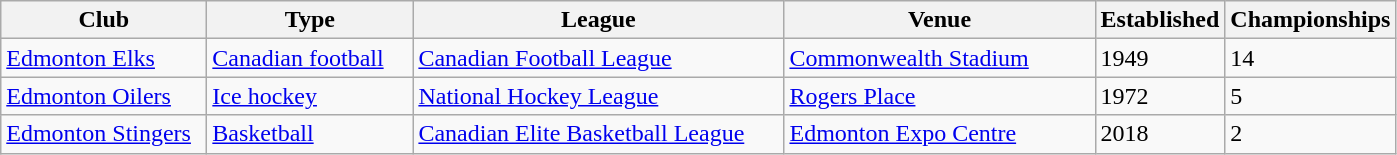<table class="wikitable col5center col6center">
<tr>
<th style="width:130px;">Club</th>
<th style="width:130px;">Type</th>
<th style="width:240px;">League</th>
<th style="width:200px;">Venue</th>
<th style="width:50px">Established</th>
<th style="width:20px">Championships</th>
</tr>
<tr>
<td><a href='#'>Edmonton Elks</a></td>
<td><a href='#'>Canadian football</a></td>
<td><a href='#'>Canadian Football League</a></td>
<td><a href='#'>Commonwealth Stadium</a></td>
<td>1949</td>
<td>14</td>
</tr>
<tr>
<td><a href='#'>Edmonton Oilers</a></td>
<td><a href='#'>Ice hockey</a></td>
<td><a href='#'>National Hockey League</a></td>
<td><a href='#'>Rogers Place</a></td>
<td>1972</td>
<td>5</td>
</tr>
<tr>
<td><a href='#'>Edmonton Stingers</a></td>
<td><a href='#'>Basketball</a></td>
<td><a href='#'>Canadian Elite Basketball League</a></td>
<td><a href='#'>Edmonton Expo Centre</a></td>
<td>2018</td>
<td>2</td>
</tr>
</table>
